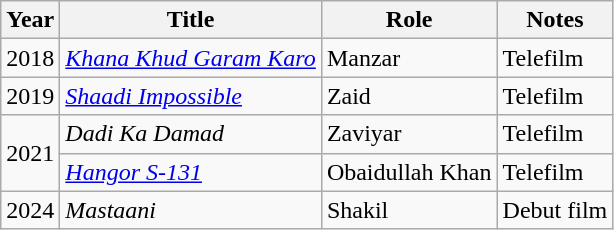<table class="wikitable sortable plainrowheaders">
<tr style="text-align:center;">
<th scope="col">Year</th>
<th scope="col">Title</th>
<th scope="col">Role</th>
<th scope="col">Notes</th>
</tr>
<tr>
<td>2018</td>
<td><em><a href='#'>Khana Khud Garam Karo</a></em></td>
<td>Manzar</td>
<td>Telefilm</td>
</tr>
<tr>
<td>2019</td>
<td><em><a href='#'>Shaadi Impossible</a></em></td>
<td>Zaid</td>
<td>Telefilm</td>
</tr>
<tr>
<td rowspan=2>2021</td>
<td><em>Dadi Ka Damad</em></td>
<td>Zaviyar</td>
<td>Telefilm</td>
</tr>
<tr>
<td><em><a href='#'>Hangor S-131</a></em></td>
<td>Obaidullah Khan</td>
<td>Telefilm</td>
</tr>
<tr>
<td>2024</td>
<td><em>Mastaani</em></td>
<td>Shakil</td>
<td>Debut film</td>
</tr>
</table>
